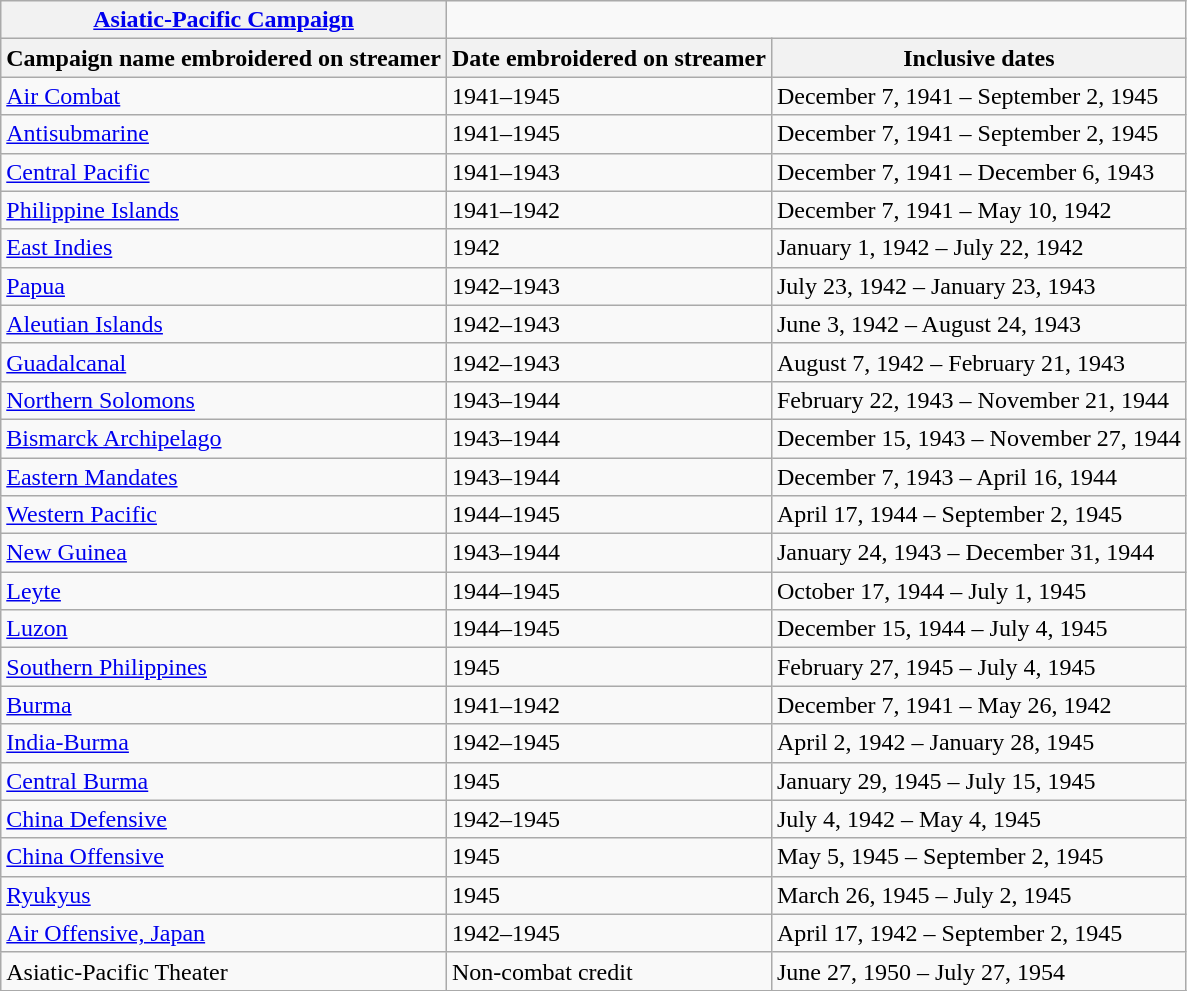<table class="wikitable">
<tr>
<th><a href='#'>Asiatic-Pacific Campaign</a></th>
<td colspan="2"></td>
</tr>
<tr>
<th>Campaign name embroidered on streamer</th>
<th>Date embroidered on streamer</th>
<th>Inclusive dates</th>
</tr>
<tr>
<td><a href='#'>Air Combat</a></td>
<td>1941–1945</td>
<td>December 7, 1941 – September 2, 1945</td>
</tr>
<tr>
<td><a href='#'>Antisubmarine</a></td>
<td>1941–1945</td>
<td>December 7, 1941 – September 2, 1945</td>
</tr>
<tr>
<td><a href='#'>Central Pacific</a></td>
<td>1941–1943</td>
<td>December 7, 1941 – December 6, 1943</td>
</tr>
<tr>
<td><a href='#'>Philippine Islands</a></td>
<td>1941–1942</td>
<td>December 7, 1941 – May 10, 1942</td>
</tr>
<tr>
<td><a href='#'>East Indies</a></td>
<td>1942</td>
<td>January 1, 1942 – July 22, 1942</td>
</tr>
<tr>
<td><a href='#'>Papua</a></td>
<td>1942–1943</td>
<td>July 23, 1942 – January 23, 1943</td>
</tr>
<tr>
<td><a href='#'>Aleutian Islands</a></td>
<td>1942–1943</td>
<td>June 3, 1942 – August 24, 1943</td>
</tr>
<tr>
<td><a href='#'>Guadalcanal</a></td>
<td>1942–1943</td>
<td>August 7, 1942 – February 21, 1943</td>
</tr>
<tr>
<td><a href='#'>Northern Solomons</a></td>
<td>1943–1944</td>
<td>February 22, 1943 – November 21, 1944</td>
</tr>
<tr>
<td><a href='#'>Bismarck Archipelago</a></td>
<td>1943–1944</td>
<td>December 15, 1943 – November 27, 1944</td>
</tr>
<tr>
<td><a href='#'>Eastern Mandates</a></td>
<td>1943–1944</td>
<td>December 7, 1943 – April 16, 1944</td>
</tr>
<tr>
<td><a href='#'>Western Pacific</a></td>
<td>1944–1945</td>
<td>April 17, 1944 – September 2, 1945</td>
</tr>
<tr>
<td><a href='#'>New Guinea</a></td>
<td>1943–1944</td>
<td>January 24, 1943 – December 31, 1944</td>
</tr>
<tr>
<td><a href='#'>Leyte</a></td>
<td>1944–1945</td>
<td>October 17, 1944 – July 1, 1945</td>
</tr>
<tr>
<td><a href='#'>Luzon</a></td>
<td>1944–1945</td>
<td>December 15, 1944 – July 4, 1945</td>
</tr>
<tr>
<td><a href='#'>Southern Philippines</a></td>
<td>1945</td>
<td>February 27, 1945 – July 4, 1945</td>
</tr>
<tr>
<td><a href='#'>Burma</a></td>
<td>1941–1942</td>
<td>December 7, 1941 – May 26, 1942</td>
</tr>
<tr>
<td><a href='#'>India-Burma</a></td>
<td>1942–1945</td>
<td>April 2, 1942 – January 28, 1945</td>
</tr>
<tr>
<td><a href='#'>Central Burma</a></td>
<td>1945</td>
<td>January 29, 1945 – July 15, 1945</td>
</tr>
<tr>
<td><a href='#'>China Defensive</a></td>
<td>1942–1945</td>
<td>July 4, 1942 – May 4, 1945</td>
</tr>
<tr>
<td><a href='#'>China Offensive</a></td>
<td>1945</td>
<td>May 5, 1945 – September 2, 1945</td>
</tr>
<tr>
<td><a href='#'>Ryukyus</a></td>
<td>1945</td>
<td>March 26, 1945 – July 2, 1945</td>
</tr>
<tr>
<td><a href='#'>Air Offensive, Japan</a></td>
<td>1942–1945</td>
<td>April 17, 1942 – September 2, 1945</td>
</tr>
<tr>
<td>Asiatic-Pacific Theater</td>
<td>Non-combat credit</td>
<td>June 27, 1950 – July 27, 1954</td>
</tr>
<tr>
</tr>
</table>
